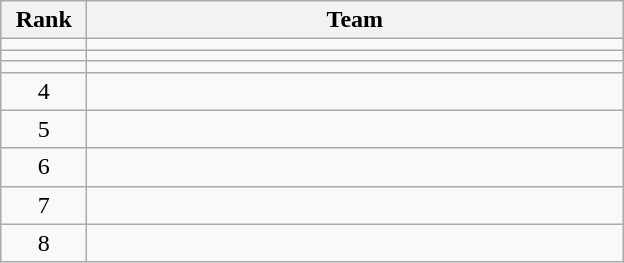<table class="wikitable" style="text-align: center;">
<tr>
<th width=50>Rank</th>
<th width=350>Team</th>
</tr>
<tr>
<td></td>
<td align="left"></td>
</tr>
<tr>
<td></td>
<td align="left"></td>
</tr>
<tr>
<td></td>
<td align="left"></td>
</tr>
<tr>
<td>4</td>
<td align="left"></td>
</tr>
<tr>
<td>5</td>
<td align="left"></td>
</tr>
<tr>
<td>6</td>
<td align="left"></td>
</tr>
<tr>
<td>7</td>
<td align="left"></td>
</tr>
<tr>
<td>8</td>
<td align="left"></td>
</tr>
</table>
